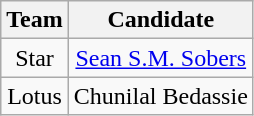<table class="wikitable" style="text-align:center">
<tr>
<th>Team</th>
<th>Candidate</th>
</tr>
<tr>
<td>Star</td>
<td><a href='#'>Sean S.M. Sobers</a></td>
</tr>
<tr>
<td>Lotus</td>
<td>Chunilal Bedassie</td>
</tr>
</table>
